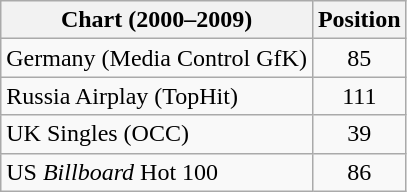<table class="wikitable sortable">
<tr>
<th>Chart (2000–2009)</th>
<th>Position</th>
</tr>
<tr>
<td>Germany (Media Control GfK)</td>
<td style="text-align:center;">85</td>
</tr>
<tr>
<td>Russia Airplay (TopHit)</td>
<td style="text-align:center;">111</td>
</tr>
<tr>
<td>UK Singles (OCC)</td>
<td style="text-align:center;">39</td>
</tr>
<tr>
<td>US <em>Billboard</em> Hot 100</td>
<td style="text-align:center;">86</td>
</tr>
</table>
